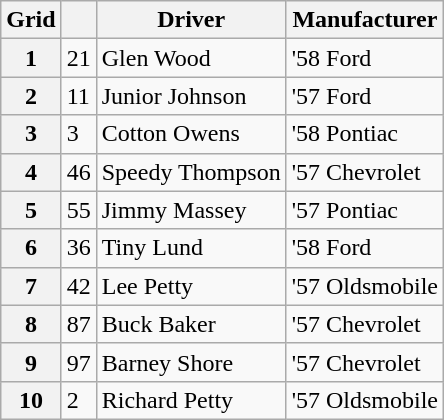<table class="wikitable">
<tr>
<th>Grid</th>
<th></th>
<th>Driver</th>
<th>Manufacturer</th>
</tr>
<tr>
<th>1</th>
<td>21</td>
<td>Glen Wood</td>
<td>'58 Ford</td>
</tr>
<tr>
<th>2</th>
<td>11</td>
<td>Junior Johnson</td>
<td>'57 Ford</td>
</tr>
<tr>
<th>3</th>
<td>3</td>
<td>Cotton Owens</td>
<td>'58 Pontiac</td>
</tr>
<tr>
<th>4</th>
<td>46</td>
<td>Speedy Thompson</td>
<td>'57 Chevrolet</td>
</tr>
<tr>
<th>5</th>
<td>55</td>
<td>Jimmy Massey</td>
<td>'57 Pontiac</td>
</tr>
<tr>
<th>6</th>
<td>36</td>
<td>Tiny Lund</td>
<td>'58 Ford</td>
</tr>
<tr>
<th>7</th>
<td>42</td>
<td>Lee Petty</td>
<td>'57 Oldsmobile</td>
</tr>
<tr>
<th>8</th>
<td>87</td>
<td>Buck Baker</td>
<td>'57 Chevrolet</td>
</tr>
<tr>
<th>9</th>
<td>97</td>
<td>Barney Shore</td>
<td>'57 Chevrolet</td>
</tr>
<tr>
<th>10</th>
<td>2</td>
<td>Richard Petty</td>
<td>'57 Oldsmobile</td>
</tr>
</table>
